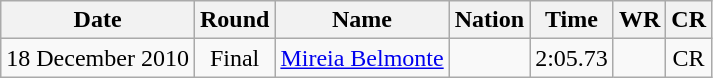<table class="wikitable" style="text-align:center">
<tr>
<th>Date</th>
<th>Round</th>
<th>Name</th>
<th>Nation</th>
<th>Time</th>
<th>WR</th>
<th>CR</th>
</tr>
<tr>
<td>18 December 2010</td>
<td>Final</td>
<td align="left"><a href='#'>Mireia Belmonte</a></td>
<td align="left"></td>
<td>2:05.73</td>
<td></td>
<td>CR</td>
</tr>
</table>
